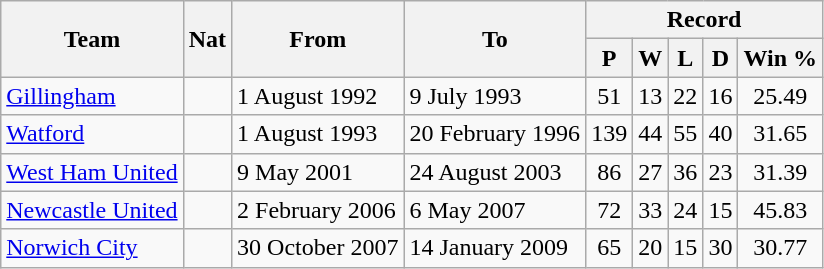<table class="wikitable" style="text-align: center">
<tr>
<th rowspan="2">Team</th>
<th rowspan="2">Nat</th>
<th rowspan="2">From</th>
<th rowspan="2">To</th>
<th colspan="5">Record</th>
</tr>
<tr>
<th>P</th>
<th>W</th>
<th>L</th>
<th>D</th>
<th>Win %</th>
</tr>
<tr>
<td align=left><a href='#'>Gillingham</a></td>
<td></td>
<td align=left>1 August 1992</td>
<td align=left>9 July 1993</td>
<td>51</td>
<td>13</td>
<td>22</td>
<td>16</td>
<td>25.49</td>
</tr>
<tr>
<td align=left><a href='#'>Watford</a></td>
<td></td>
<td align=left>1 August 1993</td>
<td align=left>20 February 1996</td>
<td>139</td>
<td>44</td>
<td>55</td>
<td>40</td>
<td>31.65</td>
</tr>
<tr>
<td align=left><a href='#'>West Ham United</a></td>
<td></td>
<td align=left>9 May 2001</td>
<td align=left>24 August 2003</td>
<td>86</td>
<td>27</td>
<td>36</td>
<td>23</td>
<td>31.39</td>
</tr>
<tr>
<td align=left><a href='#'>Newcastle United</a></td>
<td></td>
<td align=left>2 February 2006</td>
<td align=left>6 May 2007</td>
<td>72</td>
<td>33</td>
<td>24</td>
<td>15</td>
<td>45.83</td>
</tr>
<tr>
<td align=left><a href='#'>Norwich City</a></td>
<td></td>
<td align=left>30 October 2007</td>
<td align=left>14 January 2009</td>
<td>65</td>
<td>20</td>
<td>15</td>
<td>30</td>
<td>30.77</td>
</tr>
</table>
